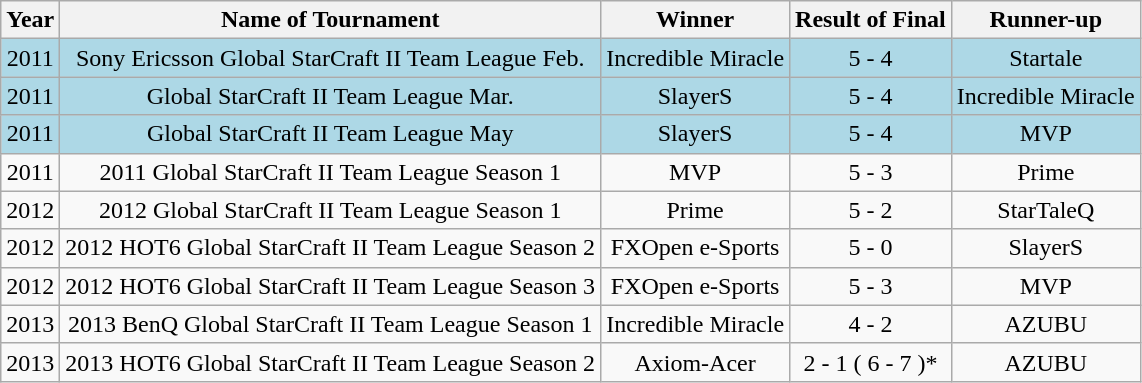<table class="wikitable" style="text-align:center">
<tr>
<th>Year</th>
<th>Name of Tournament</th>
<th>Winner</th>
<th>Result of Final</th>
<th>Runner-up</th>
</tr>
<tr>
<td bgcolor=#add8e6>2011</td>
<td bgcolor=#add8e6>Sony Ericsson Global StarCraft II Team League Feb.</td>
<td bgcolor=#add8e6>Incredible Miracle</td>
<td bgcolor=#add8e6>5 - 4</td>
<td bgcolor=#add8e6>Startale</td>
</tr>
<tr>
<td bgcolor=#add8e6>2011</td>
<td bgcolor=#add8e6>Global StarCraft II Team League Mar.</td>
<td bgcolor=#add8e6>SlayerS</td>
<td bgcolor=#add8e6>5 - 4</td>
<td bgcolor=#add8e6>Incredible Miracle</td>
</tr>
<tr>
<td bgcolor=#add8e6>2011</td>
<td bgcolor=#add8e6>Global StarCraft II Team League May</td>
<td bgcolor=#add8e6>SlayerS</td>
<td bgcolor=#add8e6>5 - 4</td>
<td bgcolor=#add8e6>MVP</td>
</tr>
<tr>
<td>2011</td>
<td>2011 Global StarCraft II Team League Season 1</td>
<td>MVP</td>
<td>5 - 3</td>
<td>Prime</td>
</tr>
<tr>
<td>2012</td>
<td>2012 Global StarCraft II Team League Season 1</td>
<td>Prime</td>
<td>5 - 2</td>
<td>StarTaleQ</td>
</tr>
<tr>
<td>2012</td>
<td>2012 HOT6 Global StarCraft II Team League Season 2</td>
<td>FXOpen e-Sports</td>
<td>5 - 0</td>
<td>SlayerS</td>
</tr>
<tr>
<td>2012</td>
<td>2012 HOT6 Global StarCraft II Team League Season 3</td>
<td>FXOpen e-Sports</td>
<td>5 - 3</td>
<td>MVP</td>
</tr>
<tr>
<td>2013</td>
<td>2013 BenQ Global StarCraft II Team League Season 1</td>
<td>Incredible Miracle</td>
<td>4 - 2</td>
<td>AZUBU</td>
</tr>
<tr>
<td>2013</td>
<td>2013 HOT6 Global StarCraft II Team League Season 2</td>
<td>Axiom-Acer</td>
<td>2 - 1 ( 6 - 7 )*</td>
<td>AZUBU</td>
</tr>
</table>
